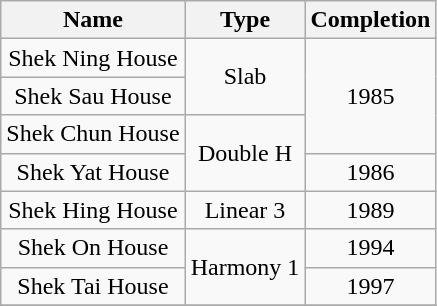<table class="wikitable" style="text-align: center">
<tr>
<th>Name</th>
<th>Type</th>
<th>Completion</th>
</tr>
<tr>
<td>Shek Ning House</td>
<td rowspan="2">Slab</td>
<td rowspan="3">1985</td>
</tr>
<tr>
<td>Shek Sau House</td>
</tr>
<tr>
<td>Shek Chun House</td>
<td rowspan="2">Double H</td>
</tr>
<tr>
<td>Shek Yat House</td>
<td rowspan="1">1986</td>
</tr>
<tr>
<td>Shek Hing House</td>
<td rowspan="1">Linear 3</td>
<td rowspan="1">1989</td>
</tr>
<tr>
<td>Shek On House</td>
<td rowspan="2">Harmony 1</td>
<td rowspan="1">1994</td>
</tr>
<tr>
<td>Shek Tai House</td>
<td rowspan="1">1997</td>
</tr>
<tr>
</tr>
</table>
